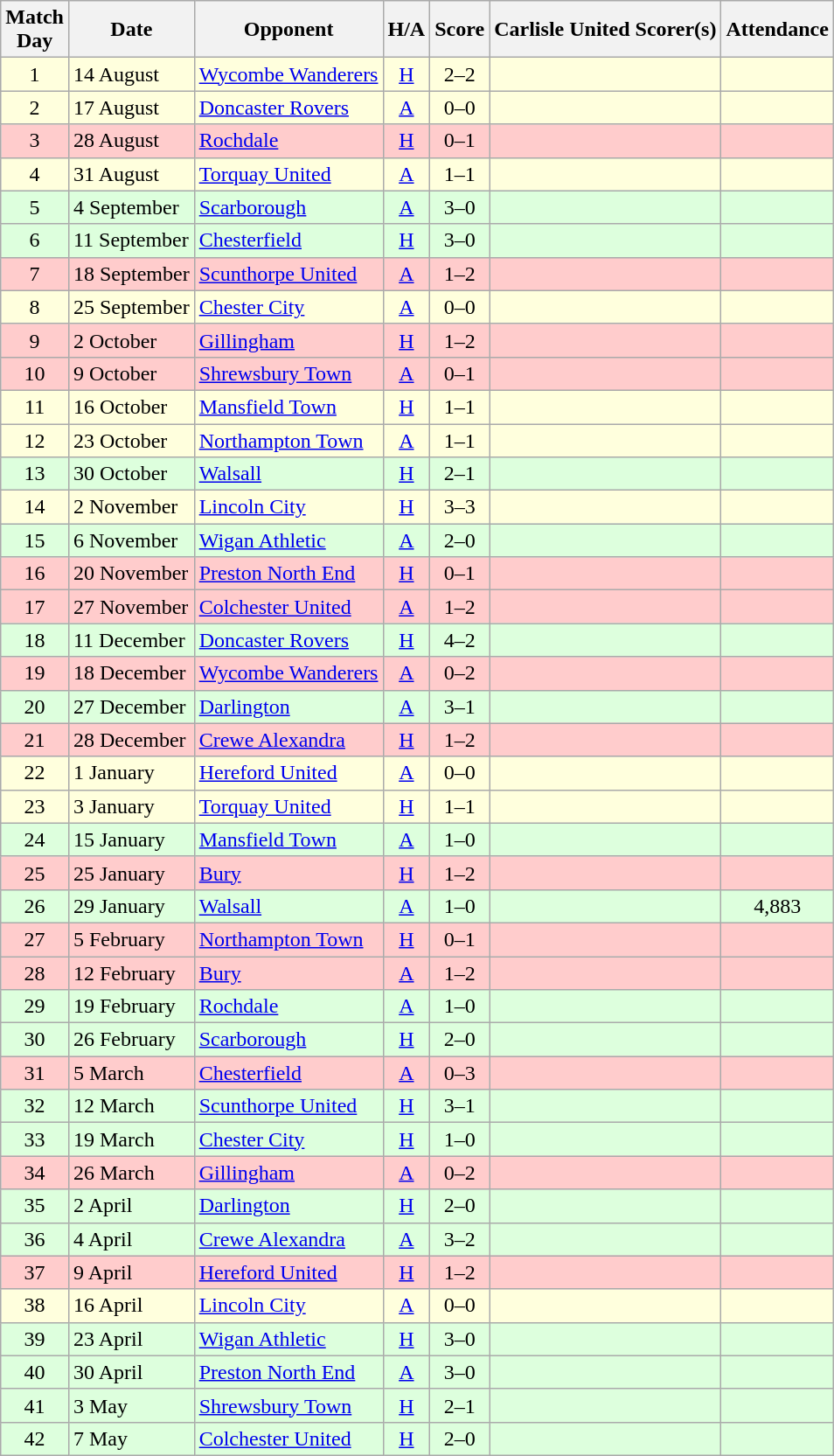<table class="wikitable" style="text-align:center">
<tr>
<th>Match<br> Day</th>
<th>Date</th>
<th>Opponent</th>
<th>H/A</th>
<th>Score</th>
<th>Carlisle United Scorer(s)</th>
<th>Attendance</th>
</tr>
<tr bgcolor=#ffffdd>
<td>1</td>
<td align=left>14 August</td>
<td align=left><a href='#'>Wycombe Wanderers</a></td>
<td><a href='#'>H</a></td>
<td>2–2</td>
<td align=left></td>
<td></td>
</tr>
<tr bgcolor=#ffffdd>
<td>2</td>
<td align=left>17 August</td>
<td align=left><a href='#'>Doncaster Rovers</a></td>
<td><a href='#'>A</a></td>
<td>0–0</td>
<td align=left></td>
<td></td>
</tr>
<tr bgcolor=#FFCCCC>
<td>3</td>
<td align=left>28 August</td>
<td align=left><a href='#'>Rochdale</a></td>
<td><a href='#'>H</a></td>
<td>0–1</td>
<td align=left></td>
<td></td>
</tr>
<tr bgcolor=#ffffdd>
<td>4</td>
<td align=left>31 August</td>
<td align=left><a href='#'>Torquay United</a></td>
<td><a href='#'>A</a></td>
<td>1–1</td>
<td align=left></td>
<td></td>
</tr>
<tr bgcolor=#ddffdd>
<td>5</td>
<td align=left>4 September</td>
<td align=left><a href='#'>Scarborough</a></td>
<td><a href='#'>A</a></td>
<td>3–0</td>
<td align=left></td>
<td></td>
</tr>
<tr bgcolor=#ddffdd>
<td>6</td>
<td align=left>11 September</td>
<td align=left><a href='#'>Chesterfield</a></td>
<td><a href='#'>H</a></td>
<td>3–0</td>
<td align=left></td>
<td></td>
</tr>
<tr bgcolor=#FFCCCC>
<td>7</td>
<td align=left>18 September</td>
<td align=left><a href='#'>Scunthorpe United</a></td>
<td><a href='#'>A</a></td>
<td>1–2</td>
<td align=left></td>
<td></td>
</tr>
<tr bgcolor=#ffffdd>
<td>8</td>
<td align=left>25 September</td>
<td align=left><a href='#'>Chester City</a></td>
<td><a href='#'>A</a></td>
<td>0–0</td>
<td align=left></td>
<td></td>
</tr>
<tr bgcolor=#FFCCCC>
<td>9</td>
<td align=left>2 October</td>
<td align=left><a href='#'>Gillingham</a></td>
<td><a href='#'>H</a></td>
<td>1–2</td>
<td align=left></td>
<td></td>
</tr>
<tr bgcolor=#FFCCCC>
<td>10</td>
<td align=left>9 October</td>
<td align=left><a href='#'>Shrewsbury Town</a></td>
<td><a href='#'>A</a></td>
<td>0–1</td>
<td align=left></td>
<td></td>
</tr>
<tr bgcolor=#ffffdd>
<td>11</td>
<td align=left>16 October</td>
<td align=left><a href='#'>Mansfield Town</a></td>
<td><a href='#'>H</a></td>
<td>1–1</td>
<td align=left></td>
<td></td>
</tr>
<tr bgcolor=#ffffdd>
<td>12</td>
<td align=left>23 October</td>
<td align=left><a href='#'>Northampton Town</a></td>
<td><a href='#'>A</a></td>
<td>1–1</td>
<td align=left></td>
<td></td>
</tr>
<tr bgcolor=#ddffdd>
<td>13</td>
<td align=left>30 October</td>
<td align=left><a href='#'>Walsall</a></td>
<td><a href='#'>H</a></td>
<td>2–1</td>
<td align=left></td>
<td></td>
</tr>
<tr bgcolor=#ffffdd>
<td>14</td>
<td align=left>2 November</td>
<td align=left><a href='#'>Lincoln City</a></td>
<td><a href='#'>H</a></td>
<td>3–3</td>
<td align=left></td>
<td></td>
</tr>
<tr bgcolor=#ddffdd>
<td>15</td>
<td align=left>6 November</td>
<td align=left><a href='#'>Wigan Athletic</a></td>
<td><a href='#'>A</a></td>
<td>2–0</td>
<td align=left></td>
<td></td>
</tr>
<tr bgcolor=#FFCCCC>
<td>16</td>
<td align=left>20 November</td>
<td align=left><a href='#'>Preston North End</a></td>
<td><a href='#'>H</a></td>
<td>0–1</td>
<td align=left></td>
<td></td>
</tr>
<tr bgcolor=#FFCCCC>
<td>17</td>
<td align=left>27 November</td>
<td align=left><a href='#'>Colchester United</a></td>
<td><a href='#'>A</a></td>
<td>1–2</td>
<td align=left></td>
<td></td>
</tr>
<tr bgcolor=#ddffdd>
<td>18</td>
<td align=left>11 December</td>
<td align=left><a href='#'>Doncaster Rovers</a></td>
<td><a href='#'>H</a></td>
<td>4–2</td>
<td align=left></td>
<td></td>
</tr>
<tr bgcolor=#FFCCCC>
<td>19</td>
<td align=left>18 December</td>
<td align=left><a href='#'>Wycombe Wanderers</a></td>
<td><a href='#'>A</a></td>
<td>0–2</td>
<td align=left></td>
<td></td>
</tr>
<tr bgcolor=#ddffdd>
<td>20</td>
<td align=left>27 December</td>
<td align=left><a href='#'>Darlington</a></td>
<td><a href='#'>A</a></td>
<td>3–1</td>
<td align=left></td>
<td></td>
</tr>
<tr bgcolor=#FFCCCC>
<td>21</td>
<td align=left>28 December</td>
<td align=left><a href='#'>Crewe Alexandra</a></td>
<td><a href='#'>H</a></td>
<td>1–2</td>
<td align=left></td>
<td></td>
</tr>
<tr bgcolor=#ffffdd>
<td>22</td>
<td align=left>1 January</td>
<td align=left><a href='#'>Hereford United</a></td>
<td><a href='#'>A</a></td>
<td>0–0</td>
<td align=left></td>
<td></td>
</tr>
<tr bgcolor=#ffffdd>
<td>23</td>
<td align=left>3 January</td>
<td align=left><a href='#'>Torquay United</a></td>
<td><a href='#'>H</a></td>
<td>1–1</td>
<td align=left></td>
<td></td>
</tr>
<tr bgcolor=#ddffdd>
<td>24</td>
<td align=left>15 January</td>
<td align=left><a href='#'>Mansfield Town</a></td>
<td><a href='#'>A</a></td>
<td>1–0</td>
<td align=left></td>
<td></td>
</tr>
<tr bgcolor=#FFCCCC>
<td>25</td>
<td align=left>25 January</td>
<td align=left><a href='#'>Bury</a></td>
<td><a href='#'>H</a></td>
<td>1–2</td>
<td align=left></td>
<td></td>
</tr>
<tr bgcolor=#ddffdd>
<td>26</td>
<td align=left>29 January</td>
<td align=left><a href='#'>Walsall</a></td>
<td><a href='#'>A</a></td>
<td>1–0</td>
<td align=left></td>
<td>4,883</td>
</tr>
<tr bgcolor=#FFCCCC>
<td>27</td>
<td align=left>5 February</td>
<td align=left><a href='#'>Northampton Town</a></td>
<td><a href='#'>H</a></td>
<td>0–1</td>
<td align=left></td>
<td></td>
</tr>
<tr bgcolor=#FFCCCC>
<td>28</td>
<td align=left>12 February</td>
<td align=left><a href='#'>Bury</a></td>
<td><a href='#'>A</a></td>
<td>1–2</td>
<td align=left></td>
<td></td>
</tr>
<tr bgcolor=#ddffdd>
<td>29</td>
<td align=left>19 February</td>
<td align=left><a href='#'>Rochdale</a></td>
<td><a href='#'>A</a></td>
<td>1–0</td>
<td align=left></td>
<td></td>
</tr>
<tr bgcolor=#ddffdd>
<td>30</td>
<td align=left>26 February</td>
<td align=left><a href='#'>Scarborough</a></td>
<td><a href='#'>H</a></td>
<td>2–0</td>
<td align=left></td>
<td></td>
</tr>
<tr bgcolor=#FFCCCC>
<td>31</td>
<td align=left>5 March</td>
<td align=left><a href='#'>Chesterfield</a></td>
<td><a href='#'>A</a></td>
<td>0–3</td>
<td align=left></td>
<td></td>
</tr>
<tr bgcolor=#ddffdd>
<td>32</td>
<td align=left>12 March</td>
<td align=left><a href='#'>Scunthorpe United</a></td>
<td><a href='#'>H</a></td>
<td>3–1</td>
<td align=left></td>
<td></td>
</tr>
<tr bgcolor=#ddffdd>
<td>33</td>
<td align=left>19 March</td>
<td align=left><a href='#'>Chester City</a></td>
<td><a href='#'>H</a></td>
<td>1–0</td>
<td align=left></td>
<td></td>
</tr>
<tr bgcolor=#FFCCCC>
<td>34</td>
<td align=left>26 March</td>
<td align=left><a href='#'>Gillingham</a></td>
<td><a href='#'>A</a></td>
<td>0–2</td>
<td align=left></td>
<td></td>
</tr>
<tr bgcolor=#ddffdd>
<td>35</td>
<td align=left>2 April</td>
<td align=left><a href='#'>Darlington</a></td>
<td><a href='#'>H</a></td>
<td>2–0</td>
<td align=left></td>
<td></td>
</tr>
<tr bgcolor=#ddffdd>
<td>36</td>
<td align=left>4 April</td>
<td align=left><a href='#'>Crewe Alexandra</a></td>
<td><a href='#'>A</a></td>
<td>3–2</td>
<td align=left></td>
<td></td>
</tr>
<tr bgcolor=#FFCCCC>
<td>37</td>
<td align=left>9 April</td>
<td align=left><a href='#'>Hereford United</a></td>
<td><a href='#'>H</a></td>
<td>1–2</td>
<td align=left></td>
<td></td>
</tr>
<tr bgcolor=#ffffdd>
<td>38</td>
<td align=left>16 April</td>
<td align=left><a href='#'>Lincoln City</a></td>
<td><a href='#'>A</a></td>
<td>0–0</td>
<td align=left></td>
<td></td>
</tr>
<tr bgcolor=#ddffdd>
<td>39</td>
<td align=left>23 April</td>
<td align=left><a href='#'>Wigan Athletic</a></td>
<td><a href='#'>H</a></td>
<td>3–0</td>
<td align=left></td>
<td></td>
</tr>
<tr bgcolor=#ddffdd>
<td>40</td>
<td align=left>30 April</td>
<td align=left><a href='#'>Preston North End</a></td>
<td><a href='#'>A</a></td>
<td>3–0</td>
<td align=left></td>
<td></td>
</tr>
<tr bgcolor=#ddffdd>
<td>41</td>
<td align=left>3 May</td>
<td align=left><a href='#'>Shrewsbury Town</a></td>
<td><a href='#'>H</a></td>
<td>2–1</td>
<td align=left></td>
<td></td>
</tr>
<tr bgcolor=#ddffdd>
<td>42</td>
<td align=left>7 May</td>
<td align=left><a href='#'>Colchester United</a></td>
<td><a href='#'>H</a></td>
<td>2–0</td>
<td align=left></td>
<td></td>
</tr>
</table>
